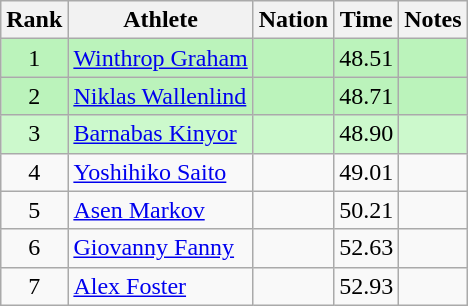<table class="wikitable sortable" style="text-align:center">
<tr>
<th>Rank</th>
<th>Athlete</th>
<th>Nation</th>
<th>Time</th>
<th>Notes</th>
</tr>
<tr style="background:#bbf3bb;">
<td>1</td>
<td align=left><a href='#'>Winthrop Graham</a></td>
<td align=left></td>
<td>48.51</td>
<td></td>
</tr>
<tr style="background:#bbf3bb;">
<td>2</td>
<td align=left><a href='#'>Niklas Wallenlind</a></td>
<td align=left></td>
<td>48.71</td>
<td></td>
</tr>
<tr style="background:#ccf9cc;">
<td>3</td>
<td align=left><a href='#'>Barnabas Kinyor</a></td>
<td align=left></td>
<td>48.90</td>
<td></td>
</tr>
<tr>
<td>4</td>
<td align=left><a href='#'>Yoshihiko Saito</a></td>
<td align=left></td>
<td>49.01</td>
<td></td>
</tr>
<tr>
<td>5</td>
<td align=left><a href='#'>Asen Markov</a></td>
<td align=left></td>
<td>50.21</td>
<td></td>
</tr>
<tr>
<td>6</td>
<td align=left><a href='#'>Giovanny Fanny</a></td>
<td align=left></td>
<td>52.63</td>
<td></td>
</tr>
<tr>
<td>7</td>
<td align=left><a href='#'>Alex Foster</a></td>
<td align=left></td>
<td>52.93</td>
<td></td>
</tr>
</table>
